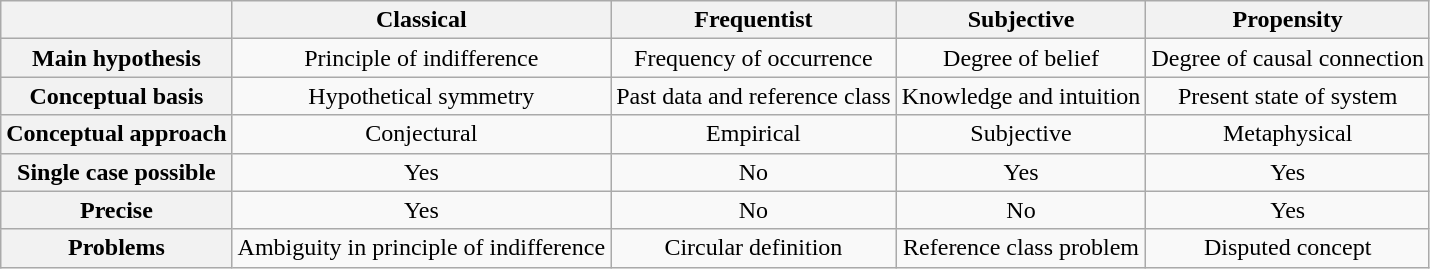<table class="wikitable" style="text-align: center; ">
<tr>
<th scope="col"></th>
<th scope="col">Classical</th>
<th scope="col">Frequentist</th>
<th scope="col">Subjective</th>
<th scope="col">Propensity</th>
</tr>
<tr>
<th scope="row">Main hypothesis</th>
<td>Principle of indifference</td>
<td>Frequency of occurrence</td>
<td>Degree of belief</td>
<td>Degree of causal connection</td>
</tr>
<tr>
<th scope="row">Conceptual basis</th>
<td>Hypothetical symmetry</td>
<td>Past data and reference class</td>
<td>Knowledge and intuition</td>
<td>Present state of system</td>
</tr>
<tr>
<th scope="row">Conceptual approach</th>
<td>Conjectural</td>
<td>Empirical</td>
<td>Subjective</td>
<td>Metaphysical</td>
</tr>
<tr>
<th scope="row">Single case possible</th>
<td>Yes</td>
<td>No</td>
<td>Yes</td>
<td>Yes</td>
</tr>
<tr>
<th scope="row">Precise</th>
<td>Yes</td>
<td>No</td>
<td>No</td>
<td>Yes</td>
</tr>
<tr>
<th scope="row">Problems</th>
<td>Ambiguity in principle of indifference</td>
<td>Circular definition</td>
<td>Reference class problem</td>
<td>Disputed concept</td>
</tr>
</table>
